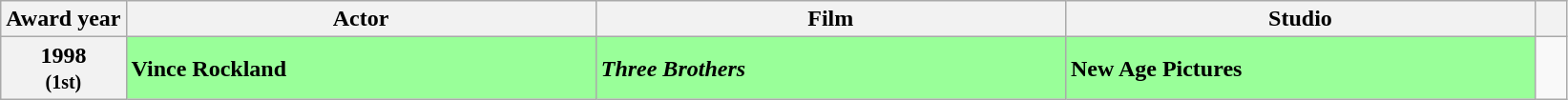<table class="wikitable sortable">
<tr>
<th scope="col" style="width:8%">Award year</th>
<th scope="col" style="width:30%">Actor</th>
<th scope="col" style="width:30%">Film</th>
<th scope="col" style="width:30%">Studio</th>
<th scope="col" style="width:2%" class="unsortable"></th>
</tr>
<tr>
<th scope="rowgroup" rowspan="5" style="text-align:center">1998<br><small>(1st)</small></th>
<td style="background:#99ff99;"><strong>Vince Rockland </strong></td>
<td style="background:#99ff99;"><strong><em>Three Brothers</em></strong></td>
<td style="background:#99ff99;"><strong>New Age Pictures</strong></td>
<td rowspan="5" align=center></td>
</tr>
</table>
